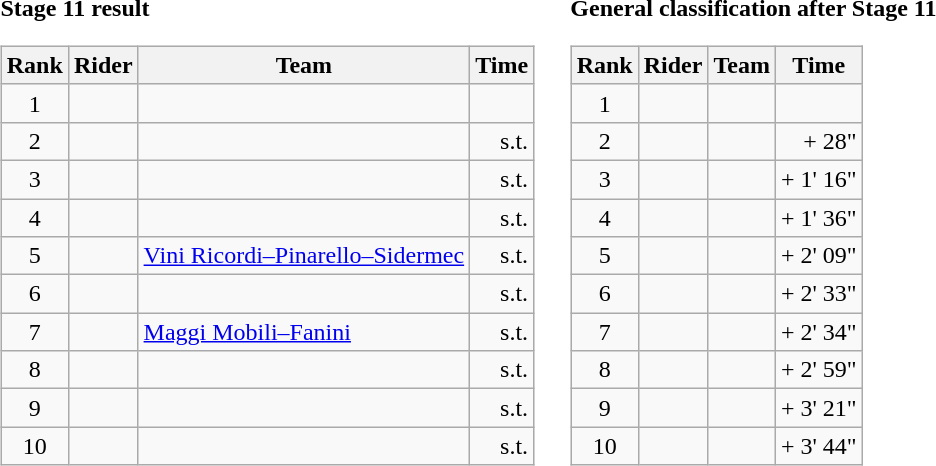<table>
<tr>
<td><strong>Stage 11 result</strong><br><table class="wikitable">
<tr>
<th scope="col">Rank</th>
<th scope="col">Rider</th>
<th scope="col">Team</th>
<th scope="col">Time</th>
</tr>
<tr>
<td style="text-align:center;">1</td>
<td></td>
<td></td>
<td style="text-align:right;"></td>
</tr>
<tr>
<td style="text-align:center;">2</td>
<td></td>
<td></td>
<td style="text-align:right;">s.t.</td>
</tr>
<tr>
<td style="text-align:center;">3</td>
<td></td>
<td></td>
<td style="text-align:right;">s.t.</td>
</tr>
<tr>
<td style="text-align:center;">4</td>
<td></td>
<td></td>
<td style="text-align:right;">s.t.</td>
</tr>
<tr>
<td style="text-align:center;">5</td>
<td></td>
<td><a href='#'>Vini Ricordi–Pinarello–Sidermec</a></td>
<td style="text-align:right;">s.t.</td>
</tr>
<tr>
<td style="text-align:center;">6</td>
<td></td>
<td></td>
<td style="text-align:right;">s.t.</td>
</tr>
<tr>
<td style="text-align:center;">7</td>
<td></td>
<td><a href='#'>Maggi Mobili–Fanini</a></td>
<td style="text-align:right;">s.t.</td>
</tr>
<tr>
<td style="text-align:center;">8</td>
<td></td>
<td></td>
<td style="text-align:right;">s.t.</td>
</tr>
<tr>
<td style="text-align:center;">9</td>
<td></td>
<td></td>
<td style="text-align:right;">s.t.</td>
</tr>
<tr>
<td style="text-align:center;">10</td>
<td></td>
<td></td>
<td style="text-align:right;">s.t.</td>
</tr>
</table>
</td>
<td></td>
<td><strong>General classification after Stage 11</strong><br><table class="wikitable">
<tr>
<th scope="col">Rank</th>
<th scope="col">Rider</th>
<th scope="col">Team</th>
<th scope="col">Time</th>
</tr>
<tr>
<td style="text-align:center;">1</td>
<td></td>
<td></td>
<td style="text-align:right;"></td>
</tr>
<tr>
<td style="text-align:center;">2</td>
<td></td>
<td></td>
<td style="text-align:right;">+ 28"</td>
</tr>
<tr>
<td style="text-align:center;">3</td>
<td></td>
<td></td>
<td style="text-align:right;">+ 1' 16"</td>
</tr>
<tr>
<td style="text-align:center;">4</td>
<td></td>
<td></td>
<td style="text-align:right;">+ 1' 36"</td>
</tr>
<tr>
<td style="text-align:center;">5</td>
<td></td>
<td></td>
<td style="text-align:right;">+ 2' 09"</td>
</tr>
<tr>
<td style="text-align:center;">6</td>
<td></td>
<td></td>
<td style="text-align:right;">+ 2' 33"</td>
</tr>
<tr>
<td style="text-align:center;">7</td>
<td></td>
<td></td>
<td style="text-align:right;">+ 2' 34"</td>
</tr>
<tr>
<td style="text-align:center;">8</td>
<td></td>
<td></td>
<td style="text-align:right;">+ 2' 59"</td>
</tr>
<tr>
<td style="text-align:center;">9</td>
<td></td>
<td></td>
<td style="text-align:right;">+ 3' 21"</td>
</tr>
<tr>
<td style="text-align:center;">10</td>
<td></td>
<td></td>
<td style="text-align:right;">+ 3' 44"</td>
</tr>
</table>
</td>
</tr>
</table>
